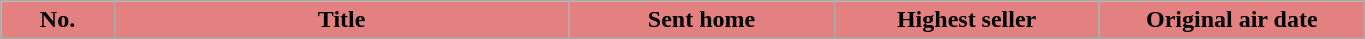<table class="wikitable plainrowheaders" style="width:72%;">
<tr>
<th scope="col" style="background:#e38181; color:#000;" width=6%>No.</th>
<th scope="col" style="background:#e38181; color:#000;" width=24%>Title</th>
<th scope="col" style="background:#e38181; color:#000;" width=14%>Sent home</th>
<th scope="col" style="background:#e38181; color:#000;" width=14%>Highest seller</th>
<th scope="col" style="background:#e38181; color:#000;" width=14%>Original air date<br>





</th>
</tr>
</table>
